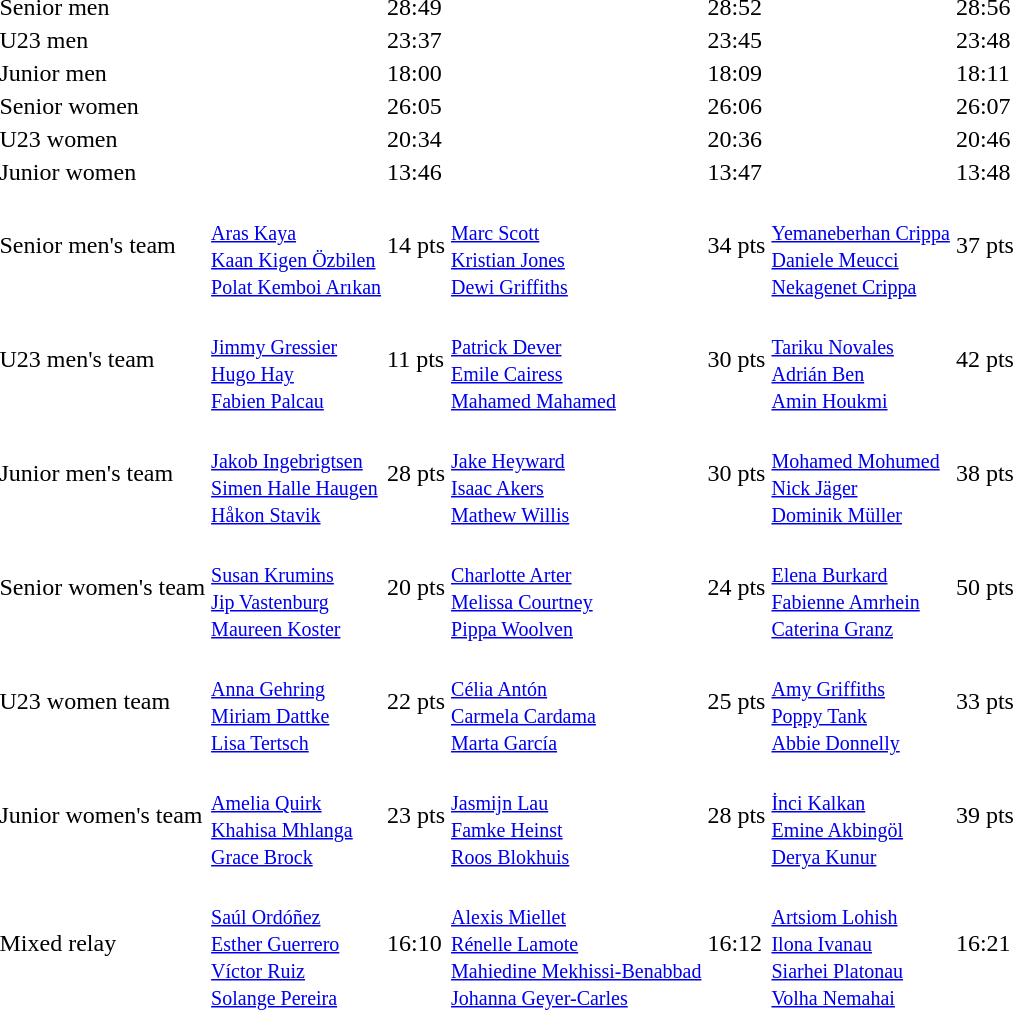<table>
<tr>
<td>Senior men</td>
<td></td>
<td>28:49</td>
<td></td>
<td>28:52</td>
<td></td>
<td>28:56</td>
</tr>
<tr>
<td>U23 men</td>
<td></td>
<td>23:37</td>
<td></td>
<td>23:45</td>
<td></td>
<td>23:48</td>
</tr>
<tr>
<td>Junior men</td>
<td></td>
<td>18:00</td>
<td></td>
<td>18:09</td>
<td></td>
<td>18:11</td>
</tr>
<tr>
<td>Senior women</td>
<td></td>
<td>26:05</td>
<td></td>
<td>26:06</td>
<td></td>
<td>26:07</td>
</tr>
<tr>
<td>U23 women</td>
<td></td>
<td>20:34</td>
<td></td>
<td>20:36</td>
<td></td>
<td>20:46</td>
</tr>
<tr>
<td>Junior women</td>
<td></td>
<td>13:46</td>
<td></td>
<td>13:47</td>
<td></td>
<td>13:48</td>
</tr>
<tr>
<td>Senior men's team</td>
<td> <small><br><a href='#'>Aras Kaya</a><br><a href='#'>Kaan Kigen Özbilen</a><br><a href='#'>Polat Kemboi Arıkan</a></small></td>
<td>14 pts</td>
<td> <small><br><a href='#'>Marc Scott</a><br><a href='#'>Kristian Jones</a><br><a href='#'>Dewi Griffiths</a></small></td>
<td>34 pts</td>
<td> <small><br><a href='#'>Yemaneberhan Crippa</a><br><a href='#'>Daniele Meucci</a><br><a href='#'>Nekagenet Crippa</a></small></td>
<td>37 pts</td>
</tr>
<tr>
<td>U23 men's team</td>
<td> <small><br><a href='#'>Jimmy Gressier</a><br><a href='#'>Hugo Hay</a><br><a href='#'>Fabien Palcau</a></small></td>
<td>11 pts</td>
<td> <small><br><a href='#'>Patrick Dever</a><br><a href='#'>Emile Cairess</a><br><a href='#'>Mahamed Mahamed</a></small></td>
<td>30 pts</td>
<td> <small><br><a href='#'>Tariku Novales</a><br><a href='#'>Adrián Ben</a><br><a href='#'>Amin Houkmi</a></small></td>
<td>42 pts</td>
</tr>
<tr>
<td>Junior men's team</td>
<td> <small><br><a href='#'>Jakob Ingebrigtsen</a><br><a href='#'>Simen Halle Haugen</a><br><a href='#'>Håkon Stavik</a></small></td>
<td>28 pts</td>
<td> <small><br><a href='#'>Jake Heyward</a><br><a href='#'>Isaac Akers</a><br><a href='#'>Mathew Willis</a></small></td>
<td>30 pts</td>
<td> <small><br><a href='#'>Mohamed Mohumed</a><br><a href='#'>Nick Jäger</a><br><a href='#'>Dominik Müller</a></small></td>
<td>38 pts</td>
</tr>
<tr>
<td>Senior women's team</td>
<td> <small><br><a href='#'>Susan Krumins</a><br><a href='#'>Jip Vastenburg</a><br><a href='#'>Maureen Koster</a></small></td>
<td>20 pts</td>
<td> <small><br><a href='#'>Charlotte Arter</a><br><a href='#'>Melissa Courtney</a><br><a href='#'>Pippa Woolven</a></small></td>
<td>24 pts</td>
<td> <small><br><a href='#'>Elena Burkard</a><br><a href='#'>Fabienne Amrhein</a><br><a href='#'>Caterina Granz</a></small></td>
<td>50 pts</td>
</tr>
<tr>
<td>U23 women team</td>
<td> <small><br><a href='#'>Anna Gehring</a><br><a href='#'>Miriam Dattke</a><br><a href='#'>Lisa Tertsch</a></small></td>
<td>22 pts</td>
<td> <small><br><a href='#'>Célia Antón</a><br><a href='#'>Carmela Cardama</a><br><a href='#'>Marta García</a></small></td>
<td>25 pts</td>
<td> <small><br><a href='#'>Amy Griffiths</a><br><a href='#'>Poppy Tank</a><br><a href='#'>Abbie Donnelly</a></small></td>
<td>33 pts</td>
</tr>
<tr>
<td>Junior women's team</td>
<td> <small><br><a href='#'>Amelia Quirk</a><br><a href='#'>Khahisa Mhlanga</a><br><a href='#'>Grace Brock</a></small></td>
<td>23 pts</td>
<td> <small><br><a href='#'>Jasmijn Lau</a><br><a href='#'>Famke Heinst</a><br><a href='#'>Roos Blokhuis</a></small></td>
<td>28 pts</td>
<td> <small><br><a href='#'>İnci Kalkan</a><br><a href='#'>Emine Akbingöl</a><br><a href='#'>Derya Kunur</a></small></td>
<td>39 pts</td>
</tr>
<tr>
<td>Mixed relay</td>
<td> <small><br><a href='#'>Saúl Ordóñez</a><br><a href='#'>Esther Guerrero</a><br><a href='#'>Víctor Ruiz</a><br><a href='#'>Solange Pereira</a></small></td>
<td>16:10</td>
<td> <small><br><a href='#'>Alexis Miellet</a><br><a href='#'>Rénelle Lamote</a><br><a href='#'>Mahiedine Mekhissi-Benabbad</a><br><a href='#'>Johanna Geyer-Carles</a></small></td>
<td>16:12</td>
<td> <small><br><a href='#'>Artsiom Lohish</a><br><a href='#'>Ilona Ivanau</a><br><a href='#'>Siarhei Platonau</a><br><a href='#'>Volha Nemahai</a></small></td>
<td>16:21</td>
</tr>
</table>
